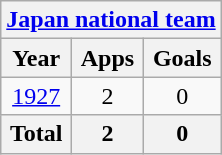<table class="wikitable" style="text-align:center">
<tr>
<th colspan=3><a href='#'>Japan national team</a></th>
</tr>
<tr>
<th>Year</th>
<th>Apps</th>
<th>Goals</th>
</tr>
<tr>
<td><a href='#'>1927</a></td>
<td>2</td>
<td>0</td>
</tr>
<tr>
<th>Total</th>
<th>2</th>
<th>0</th>
</tr>
</table>
